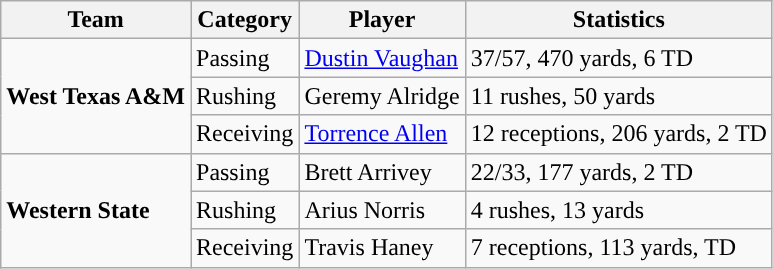<table class="wikitable" style="float: left;">
<tr>
<th>Team</th>
<th>Category</th>
<th>Player</th>
<th>Statistics</th>
</tr>
<tr>
<td rowspan=3><strong>West Texas A&M</strong></td>
<td>Passing</td>
<td><a href='#'>Dustin Vaughan</a></td>
<td>37/57, 470 yards, 6 TD</td>
</tr>
<tr>
<td>Rushing</td>
<td>Geremy Alridge</td>
<td>11 rushes, 50 yards</td>
</tr>
<tr>
<td>Receiving</td>
<td><a href='#'>Torrence Allen</a></td>
<td>12 receptions, 206 yards, 2 TD</td>
</tr>
<tr>
<td rowspan=3><strong>Western State</strong></td>
<td>Passing</td>
<td>Brett Arrivey</td>
<td>22/33, 177 yards, 2 TD</td>
</tr>
<tr>
<td>Rushing</td>
<td>Arius Norris</td>
<td>4 rushes, 13 yards</td>
</tr>
<tr>
<td>Receiving</td>
<td>Travis Haney</td>
<td>7 receptions, 113 yards, TD</td>
</tr>
</table>
